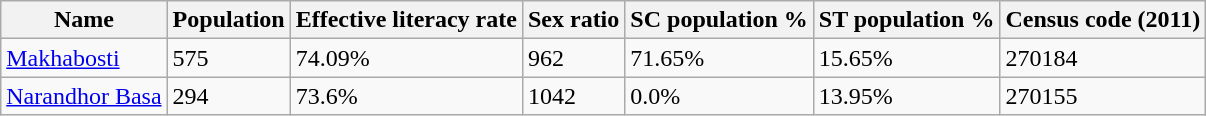<table class="wikitable sortable">
<tr>
<th>Name</th>
<th>Population</th>
<th>Effective literacy rate</th>
<th>Sex ratio</th>
<th>SC population %</th>
<th>ST population %</th>
<th>Census code (2011)</th>
</tr>
<tr>
<td><a href='#'>Makhabosti</a></td>
<td>575</td>
<td>74.09%</td>
<td>962</td>
<td>71.65%</td>
<td>15.65%</td>
<td>270184</td>
</tr>
<tr>
<td><a href='#'>Narandhor Basa</a></td>
<td>294</td>
<td>73.6%</td>
<td>1042</td>
<td>0.0%</td>
<td>13.95%</td>
<td>270155</td>
</tr>
</table>
